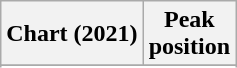<table class="wikitable sortable plainrowheaders" style="text-align:center">
<tr>
<th scope="col">Chart (2021)</th>
<th scope="col">Peak<br>position</th>
</tr>
<tr>
</tr>
<tr>
</tr>
<tr>
</tr>
</table>
